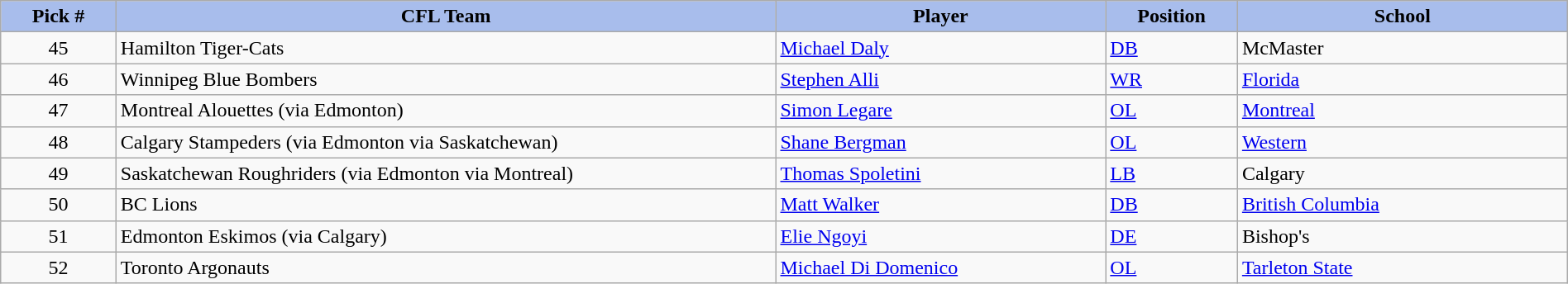<table class="wikitable" style="width: 100%">
<tr>
<th style="background:#A8BDEC;" width=7%>Pick #</th>
<th width=40% style="background:#A8BDEC;">CFL Team</th>
<th width=20% style="background:#A8BDEC;">Player</th>
<th width=8% style="background:#A8BDEC;">Position</th>
<th width=20% style="background:#A8BDEC;">School</th>
</tr>
<tr>
<td align=center>45</td>
<td>Hamilton Tiger-Cats</td>
<td><a href='#'>Michael Daly</a></td>
<td><a href='#'>DB</a></td>
<td>McMaster</td>
</tr>
<tr>
<td align=center>46</td>
<td>Winnipeg Blue Bombers</td>
<td><a href='#'>Stephen Alli</a></td>
<td><a href='#'>WR</a></td>
<td><a href='#'>Florida</a></td>
</tr>
<tr>
<td align=center>47</td>
<td>Montreal Alouettes (via Edmonton)</td>
<td><a href='#'>Simon Legare</a></td>
<td><a href='#'>OL</a></td>
<td><a href='#'>Montreal</a></td>
</tr>
<tr>
<td align=center>48</td>
<td>Calgary Stampeders (via Edmonton via Saskatchewan)</td>
<td><a href='#'>Shane Bergman</a></td>
<td><a href='#'>OL</a></td>
<td><a href='#'>Western</a></td>
</tr>
<tr>
<td align=center>49</td>
<td>Saskatchewan Roughriders (via Edmonton via Montreal)</td>
<td><a href='#'>Thomas Spoletini</a></td>
<td><a href='#'>LB</a></td>
<td>Calgary</td>
</tr>
<tr>
<td align=center>50</td>
<td>BC Lions</td>
<td><a href='#'>Matt Walker</a></td>
<td><a href='#'>DB</a></td>
<td><a href='#'>British Columbia</a></td>
</tr>
<tr>
<td align=center>51</td>
<td>Edmonton Eskimos (via Calgary)</td>
<td><a href='#'>Elie Ngoyi</a></td>
<td><a href='#'>DE</a></td>
<td>Bishop's</td>
</tr>
<tr>
<td align=center>52</td>
<td>Toronto Argonauts</td>
<td><a href='#'>Michael Di Domenico</a></td>
<td><a href='#'>OL</a></td>
<td><a href='#'>Tarleton State</a></td>
</tr>
</table>
